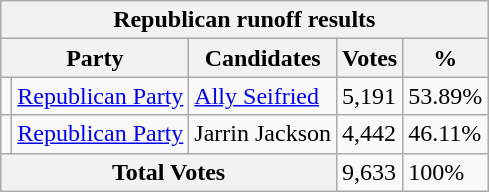<table class="wikitable">
<tr>
<th colspan="5">Republican runoff results</th>
</tr>
<tr>
<th colspan="2">Party</th>
<th>Candidates</th>
<th>Votes</th>
<th>%</th>
</tr>
<tr>
<td></td>
<td><a href='#'>Republican Party</a></td>
<td><a href='#'>Ally Seifried</a></td>
<td>5,191</td>
<td>53.89%</td>
</tr>
<tr>
<td></td>
<td><a href='#'>Republican Party</a></td>
<td>Jarrin Jackson</td>
<td>4,442</td>
<td>46.11%</td>
</tr>
<tr>
<th colspan="3"><strong>Total Votes</strong></th>
<td>9,633</td>
<td>100%</td>
</tr>
</table>
